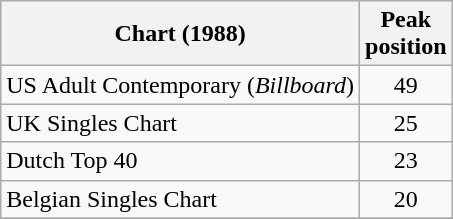<table class="wikitable sortable">
<tr>
<th align="center">Chart (1988)</th>
<th align="center">Peak<br>position</th>
</tr>
<tr>
<td align="left">US Adult Contemporary (<em>Billboard</em>)</td>
<td align="center">49</td>
</tr>
<tr>
<td align="left">UK Singles Chart</td>
<td align="center">25</td>
</tr>
<tr>
<td align="left">Dutch Top 40</td>
<td align="center">23</td>
</tr>
<tr>
<td align="left">Belgian Singles Chart</td>
<td align="center">20</td>
</tr>
<tr>
</tr>
</table>
